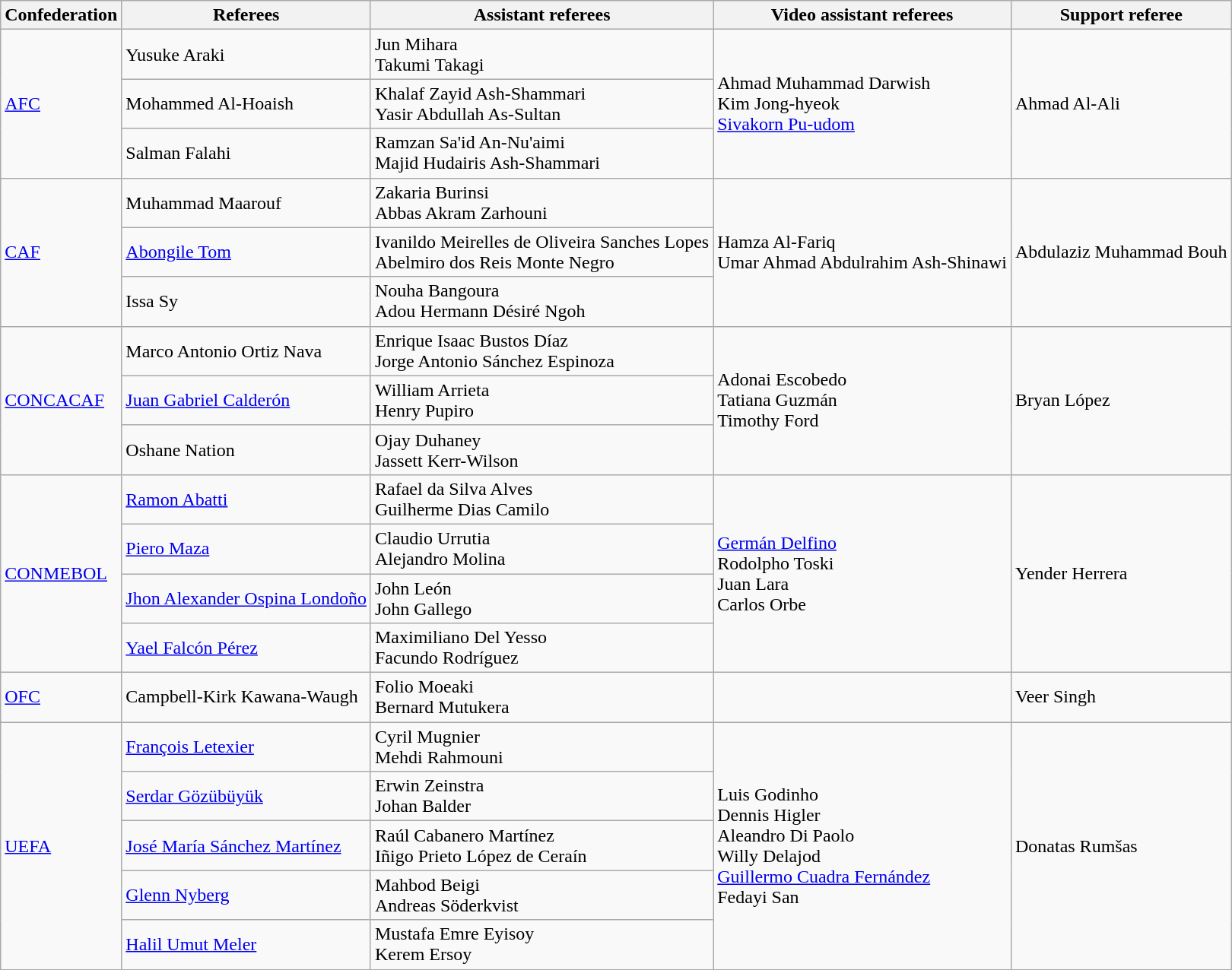<table class="wikitable">
<tr>
<th>Confederation</th>
<th>Referees</th>
<th>Assistant referees</th>
<th>Video assistant referees</th>
<th>Support referee</th>
</tr>
<tr>
<td rowspan="3"><a href='#'>AFC</a></td>
<td> Yusuke Araki</td>
<td> Jun Mihara<br> Takumi Takagi</td>
<td rowspan="3"> Ahmad Muhammad Darwish<br> Kim Jong-hyeok<br> <a href='#'>Sivakorn Pu-udom</a></td>
<td rowspan="3"> Ahmad Al-Ali</td>
</tr>
<tr>
<td> Mohammed Al-Hoaish</td>
<td> Khalaf Zayid Ash-Shammari<br> Yasir Abdullah As-Sultan </td>
</tr>
<tr>
<td> Salman Falahi</td>
<td> Ramzan Sa'id An-Nu'aimi<br> Majid Hudairis Ash-Shammari</td>
</tr>
<tr>
<td rowspan="3"><a href='#'>CAF</a></td>
<td> Muhammad Maarouf</td>
<td> Zakaria Burinsi<br> Abbas Akram Zarhouni</td>
<td rowspan="3"> Hamza Al-Fariq <br> Umar Ahmad Abdulrahim Ash-Shinawi</td>
<td rowspan="3"> Abdulaziz Muhammad Bouh</td>
</tr>
<tr>
<td> <a href='#'>Abongile Tom</a></td>
<td> Ivanildo Meirelles de Oliveira Sanches Lopes<br> Abelmiro dos Reis Monte Negro</td>
</tr>
<tr>
<td> Issa Sy</td>
<td> Nouha Bangoura<br> Adou Hermann Désiré Ngoh</td>
</tr>
<tr>
<td rowspan="3"><a href='#'>CONCACAF</a></td>
<td> Marco Antonio Ortiz Nava</td>
<td> Enrique Isaac Bustos Díaz <br> Jorge Antonio Sánchez Espinoza </td>
<td rowspan="3"> Adonai Escobedo <br> Tatiana Guzmán <br> Timothy Ford</td>
<td rowspan="3"> Bryan López</td>
</tr>
<tr>
<td> <a href='#'>Juan Gabriel Calderón</a></td>
<td> William Arrieta<br> Henry Pupiro</td>
</tr>
<tr>
<td> Oshane Nation</td>
<td> Ojay Duhaney<br> Jassett Kerr-Wilson</td>
</tr>
<tr>
<td rowspan="4"><a href='#'>CONMEBOL</a></td>
<td> <a href='#'>Ramon Abatti</a></td>
<td> Rafael da Silva Alves<br> Guilherme Dias Camilo</td>
<td rowspan="4"> <a href='#'>Germán Delfino</a><br> Rodolpho Toski<br> Juan Lara<br> Carlos Orbe<br></td>
<td rowspan="4"> Yender Herrera</td>
</tr>
<tr>
<td> <a href='#'>Piero Maza</a></td>
<td> Claudio Urrutia<br> Alejandro Molina</td>
</tr>
<tr>
<td> <a href='#'>Jhon Alexander Ospina Londoño</a></td>
<td> John León<br> John Gallego</td>
</tr>
<tr>
<td> <a href='#'>Yael Falcón Pérez</a></td>
<td> Maximiliano Del Yesso<br> Facundo Rodríguez</td>
</tr>
<tr>
<td rowspan="1"><a href='#'>OFC</a></td>
<td> Campbell-Kirk Kawana-Waugh</td>
<td> Folio Moeaki <br> Bernard Mutukera</td>
<td rowspan="1"></td>
<td rowspan="1"> Veer Singh</td>
</tr>
<tr>
<td rowspan="5"><a href='#'>UEFA</a></td>
<td> <a href='#'>François Letexier</a></td>
<td> Cyril Mugnier<br> Mehdi Rahmouni</td>
<td rowspan="5"> Luis Godinho <br> Dennis Higler<br> Aleandro Di Paolo<br> Willy Delajod<br> <a href='#'>Guillermo Cuadra Fernández</a><br> Fedayi San</td>
<td rowspan="5"> Donatas Rumšas</td>
</tr>
<tr>
<td> <a href='#'>Serdar Gözübüyük</a></td>
<td> Erwin Zeinstra<br> Johan Balder</td>
</tr>
<tr>
<td> <a href='#'>José María Sánchez Martínez</a></td>
<td> Raúl Cabanero Martínez<br> Iñigo Prieto López de Ceraín</td>
</tr>
<tr>
<td> <a href='#'>Glenn Nyberg</a></td>
<td> Mahbod Beigi<br> Andreas Söderkvist</td>
</tr>
<tr>
<td> <a href='#'>Halil Umut Meler</a></td>
<td> Mustafa Emre Eyisoy<br> Kerem Ersoy</td>
</tr>
</table>
